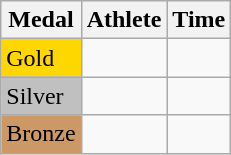<table class="wikitable">
<tr>
<th>Medal</th>
<th>Athlete</th>
<th>Time</th>
</tr>
<tr>
<td bgcolor="gold">Gold</td>
<td></td>
<td></td>
</tr>
<tr>
<td bgcolor="silver">Silver</td>
<td></td>
<td></td>
</tr>
<tr>
<td bgcolor="CC9966">Bronze</td>
<td></td>
<td></td>
</tr>
</table>
